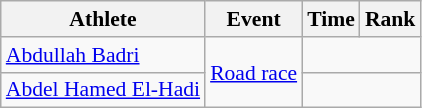<table class="wikitable" style="font-size:90%">
<tr>
<th>Athlete</th>
<th>Event</th>
<th>Time</th>
<th>Rank</th>
</tr>
<tr align=center>
<td align=left><a href='#'>Abdullah Badri</a></td>
<td align=left rowspan=2><a href='#'>Road race</a></td>
<td colspan=2></td>
</tr>
<tr align=center>
<td align=left><a href='#'>Abdel Hamed El-Hadi</a></td>
<td colspan=2></td>
</tr>
</table>
